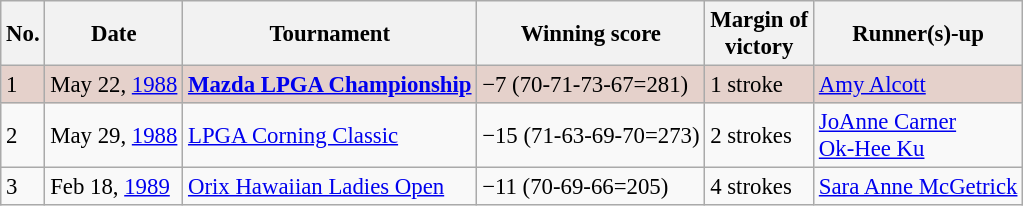<table class="wikitable" style="font-size:95%;">
<tr>
<th>No.</th>
<th>Date</th>
<th>Tournament</th>
<th>Winning score</th>
<th>Margin of<br>victory</th>
<th>Runner(s)-up</th>
</tr>
<tr style="background:#e5d1cb;">
<td>1</td>
<td>May 22, <a href='#'>1988</a></td>
<td><strong><a href='#'>Mazda LPGA Championship</a></strong></td>
<td>−7 (70-71-73-67=281)</td>
<td>1 stroke</td>
<td> <a href='#'>Amy Alcott</a></td>
</tr>
<tr>
<td>2</td>
<td>May 29, <a href='#'>1988</a></td>
<td><a href='#'>LPGA Corning Classic</a></td>
<td>−15 (71-63-69-70=273)</td>
<td>2 strokes</td>
<td> <a href='#'>JoAnne Carner</a><br> <a href='#'>Ok-Hee Ku</a></td>
</tr>
<tr>
<td>3</td>
<td>Feb 18, <a href='#'>1989</a></td>
<td><a href='#'>Orix Hawaiian Ladies Open</a></td>
<td>−11 (70-69-66=205)</td>
<td>4 strokes</td>
<td> <a href='#'>Sara Anne McGetrick</a></td>
</tr>
</table>
